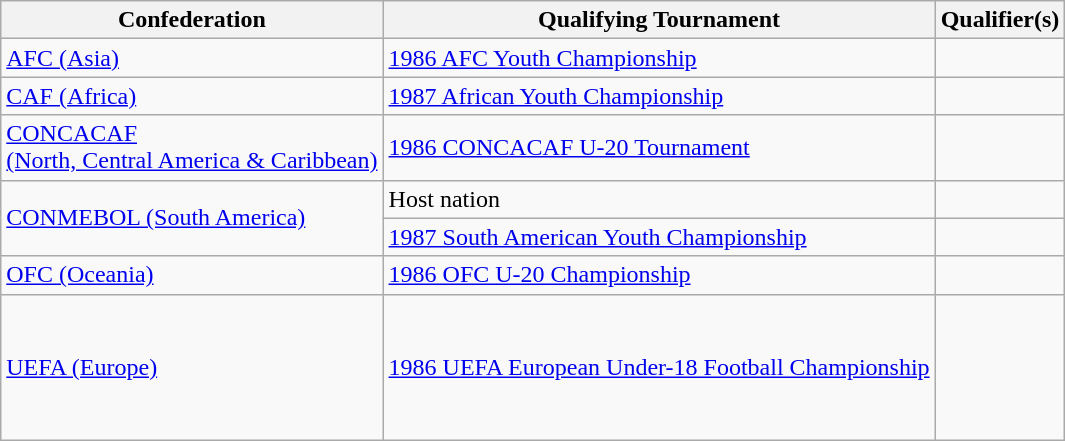<table class=wikitable>
<tr>
<th>Confederation</th>
<th>Qualifying Tournament</th>
<th>Qualifier(s)</th>
</tr>
<tr>
<td><a href='#'>AFC (Asia)</a></td>
<td><a href='#'>1986 AFC Youth Championship</a></td>
<td> <br> </td>
</tr>
<tr>
<td><a href='#'>CAF (Africa)</a></td>
<td><a href='#'>1987 African Youth Championship</a></td>
<td> <br> </td>
</tr>
<tr>
<td><a href='#'>CONCACAF <br> (North, Central America & Caribbean)</a></td>
<td><a href='#'>1986 CONCACAF U-20 Tournament</a></td>
<td> <br> </td>
</tr>
<tr>
<td rowspan=2><a href='#'>CONMEBOL (South America)</a></td>
<td>Host nation</td>
<td></td>
</tr>
<tr>
<td><a href='#'>1987 South American Youth Championship</a></td>
<td> <br> </td>
</tr>
<tr>
<td><a href='#'>OFC (Oceania)</a></td>
<td><a href='#'>1986 OFC U-20 Championship</a></td>
<td></td>
</tr>
<tr>
<td><a href='#'>UEFA (Europe)</a></td>
<td><a href='#'>1986 UEFA European Under-18 Football Championship</a></td>
<td> <br>  <br>  <br>  <br> <br> </td>
</tr>
</table>
